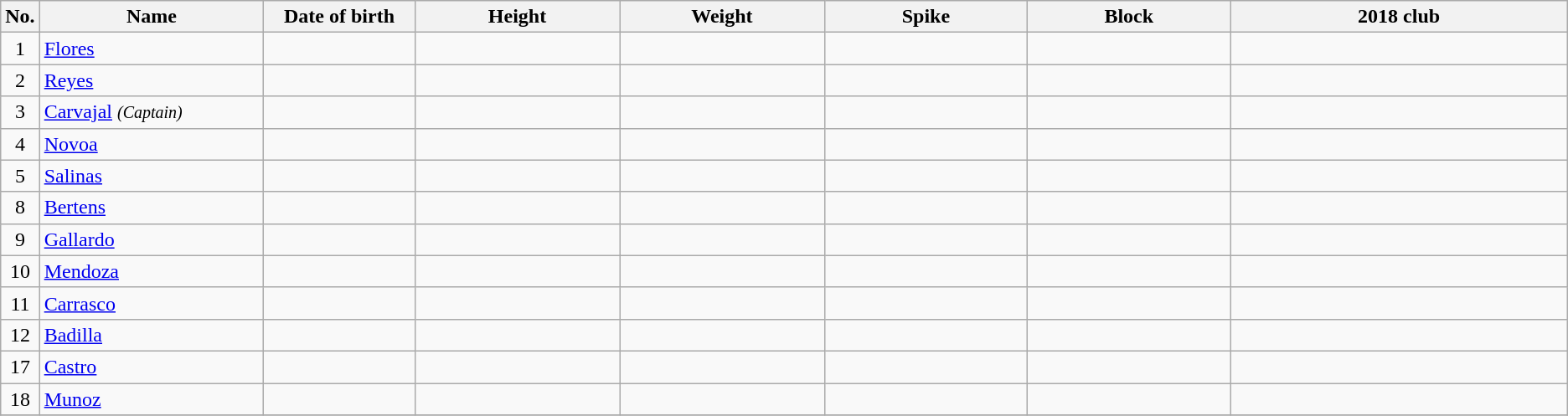<table class="wikitable sortable" style="text-align:center;">
<tr>
<th>No.</th>
<th style="width:12em">Name</th>
<th style="width:8em">Date of birth</th>
<th style="width:11em">Height</th>
<th style="width:11em">Weight</th>
<th style="width:11em">Spike</th>
<th style="width:11em">Block</th>
<th style="width:19em">2018 club</th>
</tr>
<tr>
<td>1</td>
<td align=left><a href='#'>Flores</a></td>
<td align=right></td>
<td></td>
<td></td>
<td></td>
<td></td>
<td align=left></td>
</tr>
<tr>
<td>2</td>
<td align=left><a href='#'>Reyes</a></td>
<td align=right></td>
<td></td>
<td></td>
<td></td>
<td></td>
<td align=left></td>
</tr>
<tr>
<td>3</td>
<td align=left><a href='#'>Carvajal</a> <small><em>(Captain)</em></small></td>
<td align=right></td>
<td></td>
<td></td>
<td></td>
<td></td>
<td align=left></td>
</tr>
<tr>
<td>4</td>
<td align=left><a href='#'>Novoa</a></td>
<td align=right></td>
<td></td>
<td></td>
<td></td>
<td></td>
<td align=left></td>
</tr>
<tr>
<td>5</td>
<td align=left><a href='#'>Salinas</a></td>
<td align=right></td>
<td></td>
<td></td>
<td></td>
<td></td>
<td align=left></td>
</tr>
<tr>
<td>8</td>
<td align=left><a href='#'>Bertens</a></td>
<td align=right></td>
<td></td>
<td></td>
<td></td>
<td></td>
<td align=left></td>
</tr>
<tr>
<td>9</td>
<td align=left><a href='#'>Gallardo</a></td>
<td align=right></td>
<td></td>
<td></td>
<td></td>
<td></td>
<td align=left></td>
</tr>
<tr>
<td>10</td>
<td align=left><a href='#'>Mendoza</a></td>
<td align=right></td>
<td></td>
<td></td>
<td></td>
<td></td>
<td align=left></td>
</tr>
<tr>
<td>11</td>
<td align=left><a href='#'>Carrasco</a></td>
<td align=right></td>
<td></td>
<td></td>
<td></td>
<td></td>
<td align=left></td>
</tr>
<tr>
<td>12</td>
<td align=left><a href='#'>Badilla</a></td>
<td align=right></td>
<td></td>
<td></td>
<td></td>
<td></td>
<td align=left></td>
</tr>
<tr>
<td>17</td>
<td align=left><a href='#'>Castro</a></td>
<td align=right></td>
<td></td>
<td></td>
<td></td>
<td></td>
<td align=left></td>
</tr>
<tr>
<td>18</td>
<td align=left><a href='#'>Munoz</a></td>
<td align=right></td>
<td></td>
<td></td>
<td></td>
<td></td>
<td align=left></td>
</tr>
<tr>
</tr>
</table>
